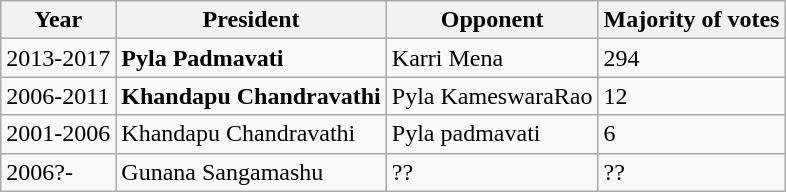<table class="wikitable">
<tr>
<th>Year</th>
<th>President</th>
<th>Opponent</th>
<th>Majority of votes</th>
</tr>
<tr>
<td>2013-2017</td>
<td><strong>Pyla Padmavati</strong></td>
<td>Karri Mena</td>
<td>294</td>
</tr>
<tr>
<td>2006-2011</td>
<td><strong>Khandapu Chandravathi</strong></td>
<td>Pyla KameswaraRao</td>
<td>12</td>
</tr>
<tr>
<td>2001-2006</td>
<td>Khandapu Chandravathi</td>
<td>Pyla padmavati</td>
<td>6</td>
</tr>
<tr>
<td>2006?-</td>
<td>Gunana Sangamashu</td>
<td>??</td>
<td>??</td>
</tr>
</table>
